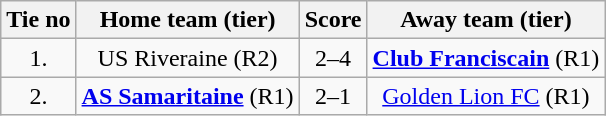<table class="wikitable" style="text-align: center">
<tr>
<th>Tie no</th>
<th>Home team (tier)</th>
<th>Score</th>
<th>Away team (tier)</th>
</tr>
<tr>
<td>1.</td>
<td> US Riveraine (R2)</td>
<td>2–4</td>
<td><strong><a href='#'>Club Franciscain</a></strong> (R1) </td>
</tr>
<tr>
<td>2.</td>
<td> <strong><a href='#'>AS Samaritaine</a></strong> (R1)</td>
<td>2–1</td>
<td><a href='#'>Golden Lion FC</a> (R1) </td>
</tr>
</table>
